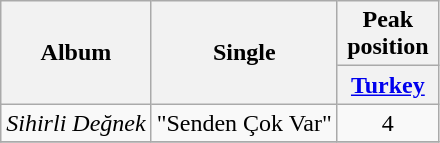<table class="wikitable">
<tr>
<th rowspan="2">Album</th>
<th rowspan="2">Single</th>
<th colspan="2">Peak position</th>
</tr>
<tr>
<th width="60"><a href='#'>Turkey</a></th>
</tr>
<tr>
<td align="center" rowspan="1"><em>Sihirli Değnek</em></td>
<td align="left">"Senden Çok Var"</td>
<td align="center">4</td>
</tr>
<tr>
</tr>
</table>
